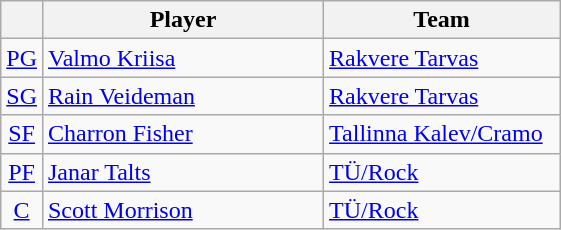<table class="wikitable">
<tr>
<th align="center"></th>
<th width=180>Player</th>
<th width=150>Team</th>
</tr>
<tr>
<td align="center"><a href='#'>PG</a></td>
<td align="left"> <a href='#'>Valmo Kriisa</a></td>
<td align="left"><a href='#'>Rakvere Tarvas</a></td>
</tr>
<tr>
<td align="center"><a href='#'>SG</a></td>
<td align="left"> <a href='#'>Rain Veideman</a></td>
<td align="left"><a href='#'>Rakvere Tarvas</a></td>
</tr>
<tr>
<td align="center"><a href='#'>SF</a></td>
<td align="left"> <a href='#'>Charron Fisher</a></td>
<td align="left"><a href='#'>Tallinna Kalev/Cramo</a></td>
</tr>
<tr>
<td align="center"><a href='#'>PF</a></td>
<td align="left"> <a href='#'>Janar Talts</a></td>
<td align="left"><a href='#'>TÜ/Rock</a></td>
</tr>
<tr>
<td align="center"><a href='#'>C</a></td>
<td align="left"> <a href='#'>Scott Morrison</a></td>
<td align="left"><a href='#'>TÜ/Rock</a></td>
</tr>
</table>
